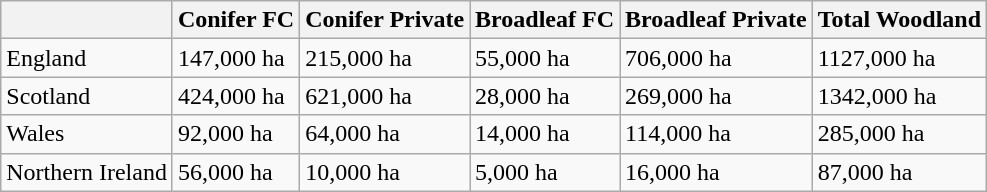<table class="wikitable" border="1">
<tr>
<th></th>
<th>Conifer FC</th>
<th>Conifer Private</th>
<th>Broadleaf FC</th>
<th>Broadleaf Private</th>
<th>Total Woodland</th>
</tr>
<tr>
<td>England</td>
<td>147,000 ha</td>
<td>215,000 ha</td>
<td>55,000 ha</td>
<td>706,000 ha</td>
<td>1127,000 ha</td>
</tr>
<tr>
<td>Scotland</td>
<td>424,000 ha</td>
<td>621,000 ha</td>
<td>28,000 ha</td>
<td>269,000 ha</td>
<td>1342,000 ha</td>
</tr>
<tr>
<td>Wales</td>
<td>92,000 ha</td>
<td>64,000 ha</td>
<td>14,000 ha</td>
<td>114,000 ha</td>
<td>285,000 ha</td>
</tr>
<tr>
<td>Northern Ireland</td>
<td>56,000 ha</td>
<td>10,000 ha</td>
<td>5,000 ha</td>
<td>16,000 ha</td>
<td>87,000 ha</td>
</tr>
</table>
